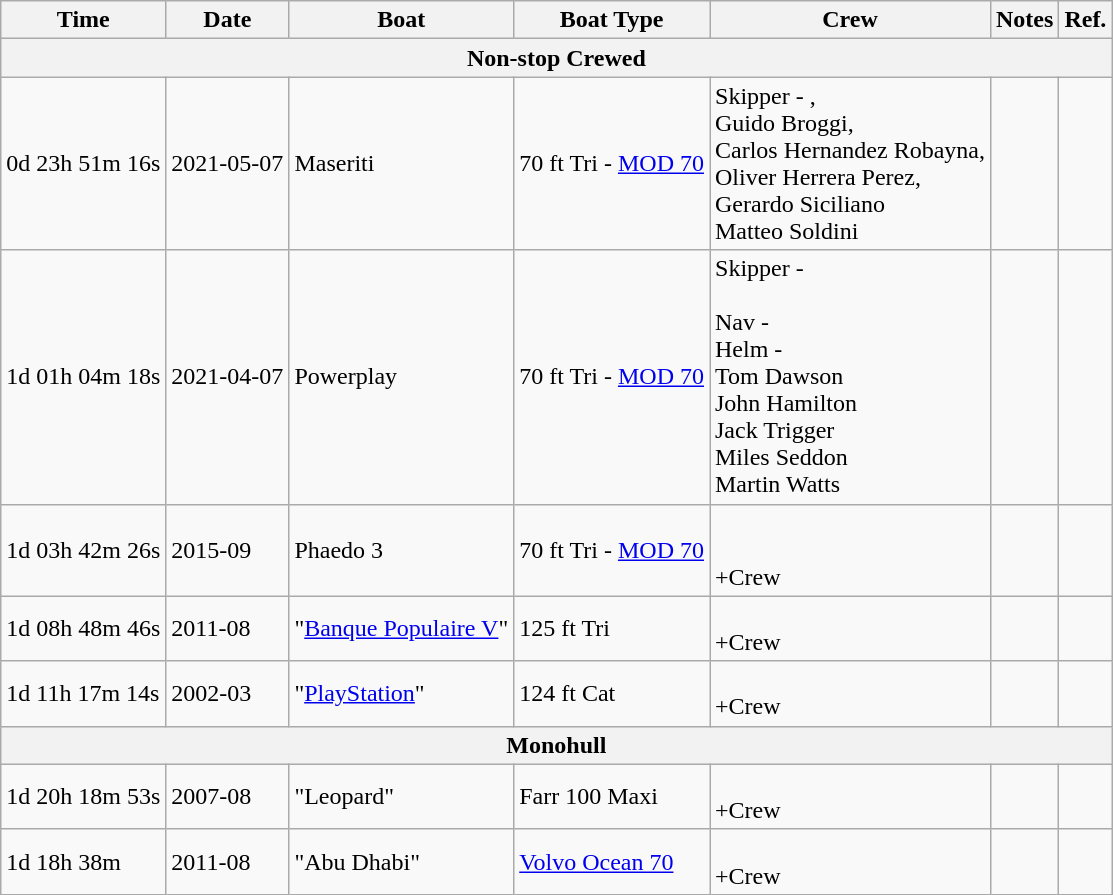<table class="wikitable sortable">
<tr>
<th>Time</th>
<th>Date</th>
<th>Boat</th>
<th>Boat Type</th>
<th>Crew</th>
<th>Notes</th>
<th>Ref.</th>
</tr>
<tr>
<th colspan=7>Non-stop Crewed</th>
</tr>
<tr>
<td>0d 23h 51m 16s</td>
<td>2021-05-07</td>
<td>Maseriti</td>
<td>70 ft Tri - <a href='#'>MOD 70</a></td>
<td>Skipper - ,<br>Guido Broggi,<br>Carlos Hernandez Robayna,<br>Oliver Herrera Perez,<br>Gerardo Siciliano<br>Matteo Soldini</td>
<td></td>
<td></td>
</tr>
<tr>
<td>1d 01h 04m 18s</td>
<td>2021-04-07</td>
<td>Powerplay</td>
<td>70 ft Tri - <a href='#'>MOD 70</a></td>
<td>Skipper -  <br>  <br> Nav -  <br> Helm -  <br> Tom Dawson <br> John Hamilton <br> Jack Trigger <br> Miles Seddon <br> Martin Watts</td>
<td></td>
<td></td>
</tr>
<tr>
<td>1d 03h 42m 26s</td>
<td>2015-09</td>
<td>Phaedo 3</td>
<td>70 ft Tri - <a href='#'>MOD 70</a></td>
<td><br><br>+Crew</td>
<td></td>
<td></td>
</tr>
<tr>
<td>1d 08h 48m 46s</td>
<td>2011-08</td>
<td>"<a href='#'>Banque Populaire V</a>"</td>
<td>125 ft Tri</td>
<td><br>+Crew</td>
<td></td>
<td></td>
</tr>
<tr>
<td>1d 11h 17m 14s</td>
<td>2002-03</td>
<td>"<a href='#'>PlayStation</a>"</td>
<td>124 ft Cat</td>
<td><br>+Crew</td>
<td></td>
<td></td>
</tr>
<tr>
<th colspan=7>Monohull</th>
</tr>
<tr>
<td>1d 20h 18m 53s</td>
<td>2007-08</td>
<td>"Leopard"</td>
<td>Farr 100 Maxi</td>
<td><br>+Crew</td>
<td></td>
</tr>
<tr>
<td>1d 18h 38m</td>
<td>2011-08</td>
<td>"Abu Dhabi"</td>
<td><a href='#'>Volvo Ocean 70</a></td>
<td><br>+Crew</td>
<td></td>
<td></td>
</tr>
</table>
